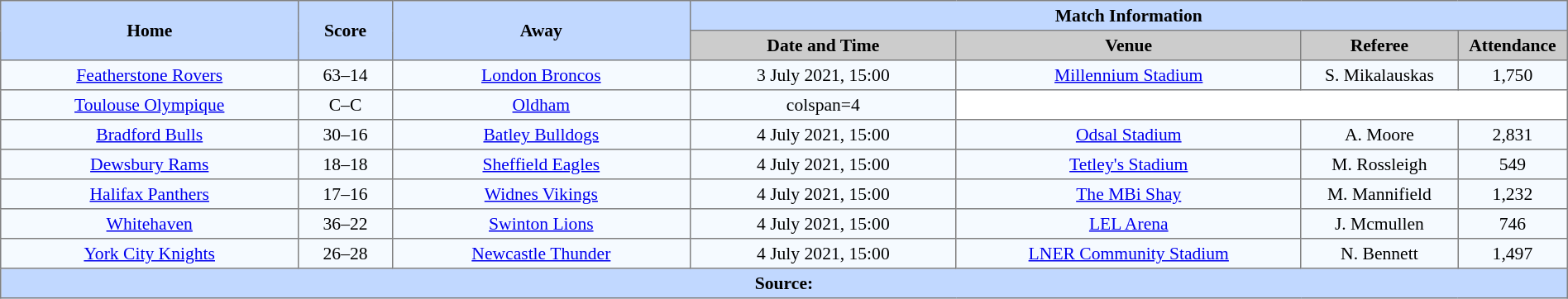<table border=1 style="border-collapse:collapse; font-size:90%; text-align:center;" cellpadding=3 cellspacing=0 width=100%>
<tr style="background:#c1d8ff;">
<th scope="col" rowspan=2 width=19%>Home</th>
<th scope="col" rowspan=2 width=6%>Score</th>
<th scope="col" rowspan=2 width=19%>Away</th>
<th colspan=6>Match Information</th>
</tr>
<tr style="background:#cccccc;">
<th scope="col" width=17%>Date and Time</th>
<th scope="col" width=22%>Venue</th>
<th scope="col" width=10%>Referee</th>
<th scope="col" width=7%>Attendance</th>
</tr>
<tr style="background:#f5faff;">
<td> <a href='#'>Featherstone Rovers</a></td>
<td>63–14</td>
<td> <a href='#'>London Broncos</a></td>
<td>3 July 2021, 15:00</td>
<td><a href='#'>Millennium Stadium</a></td>
<td>S. Mikalauskas</td>
<td>1,750</td>
</tr>
<tr style="background:#f5faff;">
<td> <a href='#'>Toulouse Olympique</a></td>
<td>C–C</td>
<td> <a href='#'>Oldham</a></td>
<td>colspan=4 </td>
</tr>
<tr style="background:#f5faff;">
<td> <a href='#'>Bradford Bulls</a></td>
<td>30–16</td>
<td> <a href='#'>Batley Bulldogs</a></td>
<td>4 July 2021, 15:00</td>
<td><a href='#'>Odsal Stadium</a></td>
<td>A. Moore</td>
<td>2,831</td>
</tr>
<tr style="background:#f5faff;">
<td> <a href='#'>Dewsbury Rams</a></td>
<td>18–18</td>
<td> <a href='#'>Sheffield Eagles</a></td>
<td>4 July 2021, 15:00</td>
<td><a href='#'>Tetley's Stadium</a></td>
<td>M. Rossleigh</td>
<td>549</td>
</tr>
<tr style="background:#f5faff;">
<td> <a href='#'>Halifax Panthers</a></td>
<td>17–16</td>
<td> <a href='#'>Widnes Vikings</a></td>
<td>4 July 2021, 15:00</td>
<td><a href='#'>The MBi Shay</a></td>
<td>M. Mannifield</td>
<td>1,232</td>
</tr>
<tr style="background:#f5faff;">
<td> <a href='#'>Whitehaven</a></td>
<td>36–22</td>
<td> <a href='#'>Swinton Lions</a></td>
<td>4 July 2021, 15:00</td>
<td><a href='#'>LEL Arena</a></td>
<td>J. Mcmullen</td>
<td>746</td>
</tr>
<tr style="background:#f5faff;">
<td> <a href='#'>York City Knights</a></td>
<td>26–28</td>
<td> <a href='#'>Newcastle Thunder</a></td>
<td>4 July 2021, 15:00</td>
<td><a href='#'>LNER Community Stadium</a></td>
<td>N. Bennett</td>
<td>1,497</td>
</tr>
<tr style="background:#c1d8ff;">
<th colspan=7>Source:</th>
</tr>
</table>
